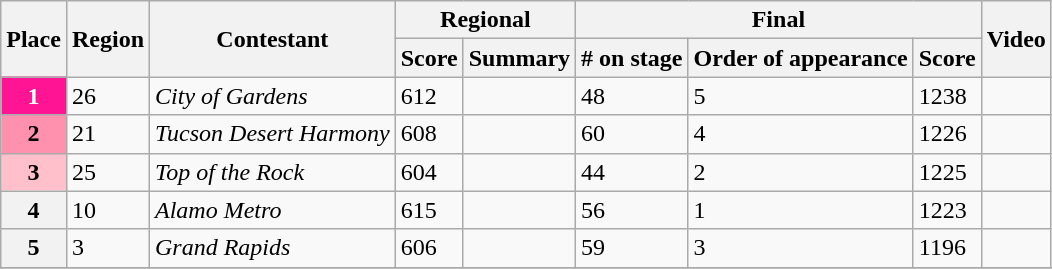<table class="wikitable sortable">
<tr>
<th scope="col" rowspan="2">Place</th>
<th scope="col" rowspan="2">Region</th>
<th scope="col" rowspan="2">Contestant</th>
<th scope="col" colspan="2">Regional</th>
<th colspan="3">Final</th>
<th scope= "col" rowspan="2" class="unsortable">Video<br></th>
</tr>
<tr>
<th scope="col">Score</th>
<th scope="col" class="unsortable">Summary</th>
<th># on stage</th>
<th scope="col">Order of appearance</th>
<th scope="col">Score</th>
</tr>
<tr>
<th scope="row" style="background: #FF1493; color:#fff;">1</th>
<td>26</td>
<td><em>City of Gardens</em></td>
<td>612</td>
<td></td>
<td>48</td>
<td>5</td>
<td>1238</td>
<td></td>
</tr>
<tr>
<th scope="row" style="background: #FF91AF;">2</th>
<td>21</td>
<td><em>Tucson Desert Harmony</em></td>
<td>608</td>
<td></td>
<td>60</td>
<td>4</td>
<td>1226</td>
<td></td>
</tr>
<tr>
<th scope="row" style="background: pink;">3</th>
<td>25</td>
<td><em>Top of the Rock</em></td>
<td>604</td>
<td></td>
<td>44</td>
<td>2</td>
<td>1225</td>
<td></td>
</tr>
<tr>
<th>4</th>
<td>10</td>
<td><em>Alamo Metro</em></td>
<td>615</td>
<td></td>
<td>56</td>
<td>1</td>
<td>1223</td>
<td></td>
</tr>
<tr>
<th>5</th>
<td>3</td>
<td><em>Grand Rapids</em></td>
<td>606</td>
<td></td>
<td>59</td>
<td>3</td>
<td>1196</td>
<td></td>
</tr>
<tr>
</tr>
</table>
